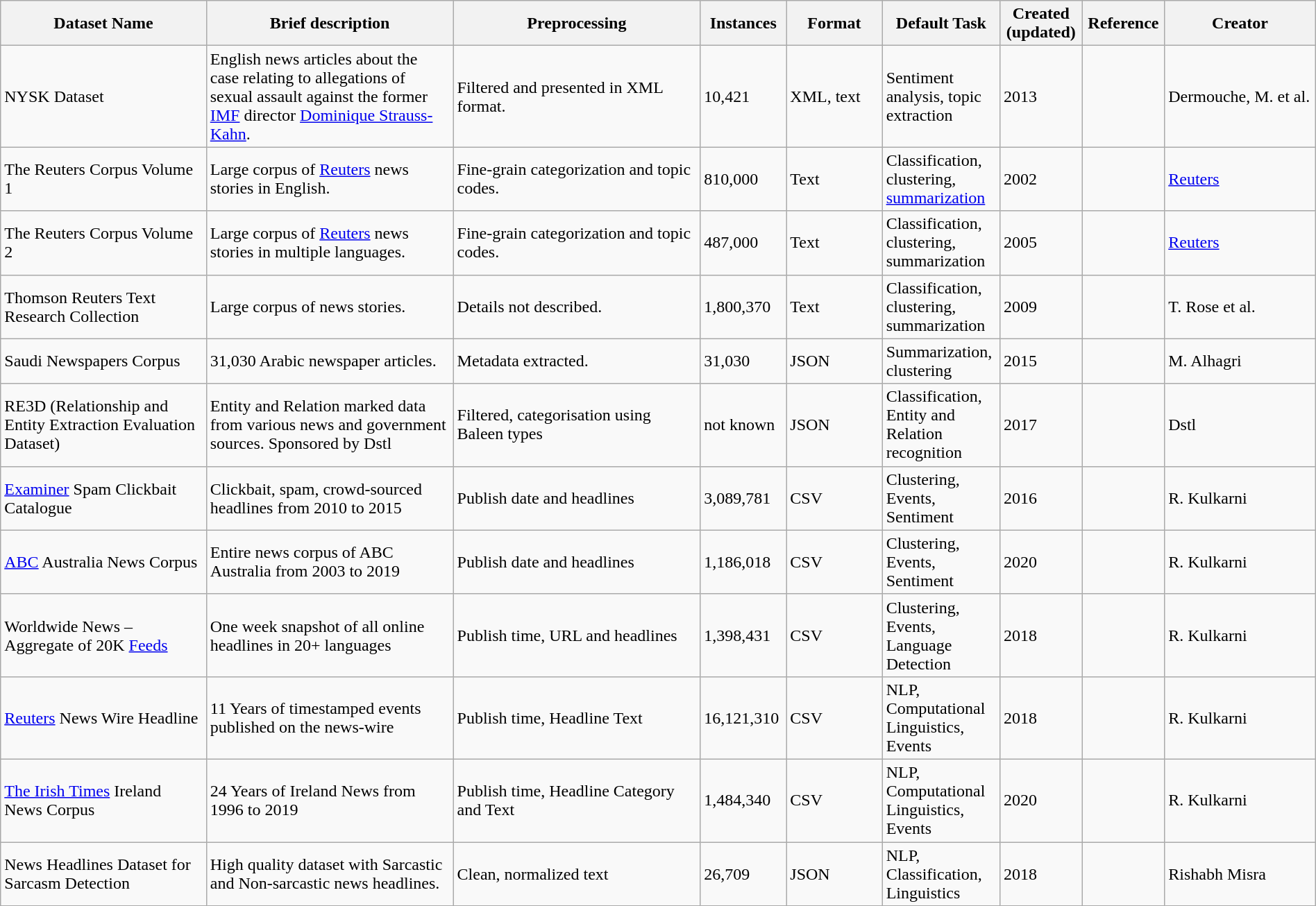<table class="wikitable sortable" style="width: 100%">
<tr>
<th scope="col" style="width: 15%;">Dataset Name</th>
<th scope="col" style="width: 18%;">Brief description</th>
<th scope="col" style="width: 18%;">Preprocessing</th>
<th scope="col" style="width: 6%;">Instances</th>
<th scope="col" style="width: 7%;">Format</th>
<th scope="col" style="width: 7%;">Default Task</th>
<th scope="col" style="width: 6%;">Created (updated)</th>
<th scope="col" style="width: 6%;">Reference</th>
<th scope="col" style="width: 11%;">Creator</th>
</tr>
<tr>
<td>NYSK Dataset</td>
<td>English news articles about the case relating to allegations of sexual assault against the former <a href='#'>IMF</a> director <a href='#'>Dominique Strauss-Kahn</a>.</td>
<td>Filtered and presented in XML format.</td>
<td>10,421</td>
<td>XML, text</td>
<td>Sentiment analysis, topic extraction</td>
<td>2013</td>
<td></td>
<td>Dermouche, M. et al.</td>
</tr>
<tr>
<td>The Reuters Corpus Volume 1</td>
<td>Large corpus of <a href='#'>Reuters</a> news stories in English.</td>
<td>Fine-grain categorization and topic codes.</td>
<td>810,000</td>
<td>Text</td>
<td>Classification, clustering, <a href='#'>summarization</a></td>
<td>2002</td>
<td></td>
<td><a href='#'>Reuters</a></td>
</tr>
<tr>
<td>The Reuters Corpus Volume 2</td>
<td>Large corpus of <a href='#'>Reuters</a> news stories in multiple languages.</td>
<td>Fine-grain categorization and topic codes.</td>
<td>487,000</td>
<td>Text</td>
<td>Classification, clustering, summarization</td>
<td>2005</td>
<td></td>
<td><a href='#'>Reuters</a></td>
</tr>
<tr>
<td>Thomson Reuters Text Research Collection</td>
<td>Large corpus of news stories.</td>
<td>Details not described.</td>
<td>1,800,370</td>
<td>Text</td>
<td>Classification, clustering, summarization</td>
<td>2009</td>
<td></td>
<td>T. Rose et al.</td>
</tr>
<tr>
<td>Saudi Newspapers Corpus</td>
<td>31,030 Arabic newspaper articles.</td>
<td>Metadata extracted.</td>
<td>31,030</td>
<td>JSON</td>
<td>Summarization, clustering</td>
<td>2015</td>
<td></td>
<td>M. Alhagri</td>
</tr>
<tr>
<td>RE3D (Relationship and Entity Extraction Evaluation Dataset)</td>
<td>Entity and Relation marked data from various news and government sources. Sponsored by Dstl</td>
<td>Filtered, categorisation using Baleen types</td>
<td>not known</td>
<td>JSON</td>
<td>Classification, Entity and Relation recognition</td>
<td>2017</td>
<td></td>
<td>Dstl</td>
</tr>
<tr>
<td><a href='#'>Examiner</a> Spam Clickbait Catalogue</td>
<td>Clickbait, spam, crowd-sourced headlines from 2010 to 2015</td>
<td>Publish date and headlines</td>
<td>3,089,781</td>
<td>CSV</td>
<td>Clustering, Events, Sentiment</td>
<td>2016</td>
<td></td>
<td>R. Kulkarni</td>
</tr>
<tr>
<td><a href='#'>ABC</a> Australia News Corpus</td>
<td>Entire news corpus of ABC Australia from 2003 to 2019</td>
<td>Publish date and headlines</td>
<td>1,186,018</td>
<td>CSV</td>
<td>Clustering, Events, Sentiment</td>
<td>2020</td>
<td></td>
<td>R. Kulkarni</td>
</tr>
<tr>
<td>Worldwide News – Aggregate of 20K <a href='#'>Feeds</a></td>
<td>One week snapshot of all online headlines in 20+ languages</td>
<td>Publish time, URL and headlines</td>
<td>1,398,431</td>
<td>CSV</td>
<td>Clustering, Events, Language Detection</td>
<td>2018</td>
<td></td>
<td>R. Kulkarni</td>
</tr>
<tr>
<td><a href='#'>Reuters</a> News Wire Headline</td>
<td>11 Years of timestamped events published on the news-wire</td>
<td>Publish time, Headline Text</td>
<td>16,121,310</td>
<td>CSV</td>
<td>NLP, Computational Linguistics, Events</td>
<td>2018</td>
<td></td>
<td>R. Kulkarni</td>
</tr>
<tr>
<td><a href='#'>The Irish Times</a> Ireland News Corpus</td>
<td>24 Years of Ireland News from 1996 to 2019</td>
<td>Publish time, Headline Category and Text</td>
<td>1,484,340</td>
<td>CSV</td>
<td>NLP, Computational Linguistics, Events</td>
<td>2020</td>
<td></td>
<td>R. Kulkarni</td>
</tr>
<tr>
<td>News Headlines Dataset for Sarcasm Detection</td>
<td>High quality dataset with Sarcastic and Non-sarcastic news headlines.</td>
<td>Clean, normalized text</td>
<td>26,709</td>
<td>JSON</td>
<td>NLP, Classification, Linguistics</td>
<td>2018</td>
<td></td>
<td>Rishabh Misra</td>
</tr>
</table>
